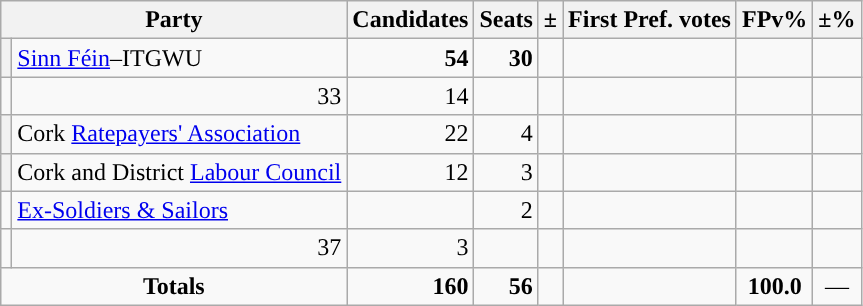<table class=wikitable>
<tr>
<th colspan=2 align=center>Party</th>
<th valign=top>Candidates</th>
<th valign=top>Seats</th>
<th valign=top>±</th>
<th valign=top>First Pref. votes</th>
<th valign=top>FPv%</th>
<th valign=top>±%</th>
</tr>
<tr>
<th style="background-color: "></th>
<td><a href='#'>Sinn Féin</a>–ITGWU</td>
<td align=right><strong>54</strong></td>
<td align=right><strong>30</strong></td>
<td align=right></td>
<td align=right></td>
<td align=right></td>
<td align=right></td>
</tr>
<tr>
<td></td>
<td align=right>33</td>
<td align=right>14</td>
<td align=right></td>
<td align=right></td>
<td align=right></td>
<td align=right></td>
</tr>
<tr>
<th style="background-color: "></th>
<td>Cork <a href='#'>Ratepayers' Association</a></td>
<td align=right>22</td>
<td align=right>4</td>
<td align=right></td>
<td align=right></td>
<td align=right></td>
<td align=right></td>
</tr>
<tr>
<th style="background-color: "></th>
<td>Cork and District <a href='#'>Labour Council</a></td>
<td align=right>12</td>
<td align=right>3</td>
<td align=right></td>
<td align=right></td>
<td align=right></td>
<td align=right></td>
</tr>
<tr>
<td></td>
<td><a href='#'>Ex-Soldiers & Sailors</a></td>
<td align=right></td>
<td align=right>2</td>
<td align=right></td>
<td align=right></td>
<td align=right></td>
<td align=right></td>
</tr>
<tr>
<td></td>
<td align=right>37</td>
<td align=right>3</td>
<td align=right></td>
<td align=right></td>
<td align=right></td>
<td align=right></td>
</tr>
<tr>
<td colspan=2 align=center><strong>Totals</strong></td>
<td align=right><strong>160</strong></td>
<td align=right><strong>56</strong></td>
<td align=center></td>
<td align=right></td>
<td align=center><strong>100.0</strong></td>
<td align=center>—</td>
</tr>
</table>
